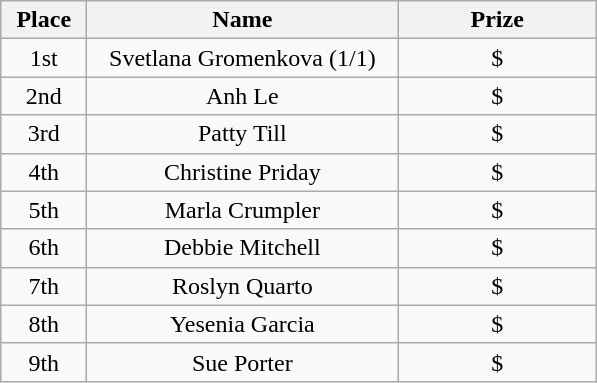<table class="wikitable">
<tr>
<th width="50">Place</th>
<th width="200">Name</th>
<th width="125">Prize</th>
</tr>
<tr>
<td align = "center">1st</td>
<td align = "center">Svetlana Gromenkova (1/1)</td>
<td align = "center">$</td>
</tr>
<tr>
<td align = "center">2nd</td>
<td align = "center">Anh Le</td>
<td align = "center">$</td>
</tr>
<tr>
<td align = "center">3rd</td>
<td align = "center">Patty Till</td>
<td align = "center">$</td>
</tr>
<tr>
<td align = "center">4th</td>
<td align = "center">Christine Priday</td>
<td align = "center">$</td>
</tr>
<tr>
<td align = "center">5th</td>
<td align = "center">Marla Crumpler</td>
<td align = "center">$</td>
</tr>
<tr>
<td align = "center">6th</td>
<td align = "center">Debbie Mitchell</td>
<td align = "center">$</td>
</tr>
<tr>
<td align = "center">7th</td>
<td align = "center">Roslyn Quarto</td>
<td align = "center">$</td>
</tr>
<tr>
<td align = "center">8th</td>
<td align = "center">Yesenia Garcia</td>
<td align = "center">$</td>
</tr>
<tr>
<td align = "center">9th</td>
<td align = "center">Sue Porter</td>
<td align = "center">$</td>
</tr>
</table>
